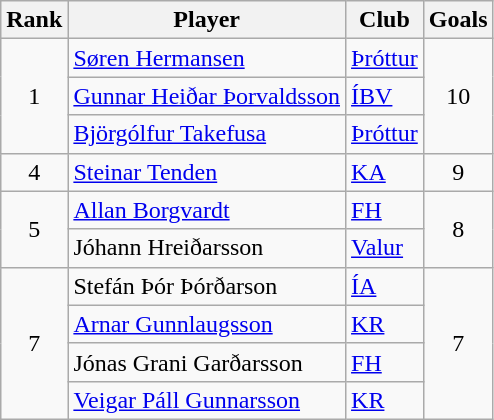<table class="wikitable" style="text-align:center;">
<tr>
<th>Rank</th>
<th>Player</th>
<th>Club</th>
<th>Goals</th>
</tr>
<tr>
<td rowspan=3>1</td>
<td align="left"> <a href='#'>Søren Hermansen</a></td>
<td align="left"><a href='#'>Þróttur</a></td>
<td rowspan=3>10</td>
</tr>
<tr>
<td align="left"> <a href='#'>Gunnar Heiðar Þorvaldsson</a></td>
<td align="left"><a href='#'>ÍBV</a></td>
</tr>
<tr>
<td align="left"> <a href='#'>Björgólfur Takefusa</a></td>
<td align="left"><a href='#'>Þróttur</a></td>
</tr>
<tr>
<td>4</td>
<td align="left"> <a href='#'>Steinar Tenden</a></td>
<td align="left"><a href='#'>KA</a></td>
<td>9</td>
</tr>
<tr>
<td rowspan=2>5</td>
<td align="left"> <a href='#'>Allan Borgvardt</a></td>
<td align="left"><a href='#'>FH</a></td>
<td rowspan=2>8</td>
</tr>
<tr>
<td align="left"> Jóhann Hreiðarsson</td>
<td align="left"><a href='#'>Valur</a></td>
</tr>
<tr>
<td rowspan=4>7</td>
<td align="left"> Stefán Þór Þórðarson</td>
<td align="left"><a href='#'>ÍA</a></td>
<td rowspan=4>7</td>
</tr>
<tr>
<td align="left"> <a href='#'>Arnar Gunnlaugsson</a></td>
<td align="left"><a href='#'>KR</a></td>
</tr>
<tr>
<td align="left"> Jónas Grani Garðarsson</td>
<td align="left"><a href='#'>FH</a></td>
</tr>
<tr>
<td align="left"> <a href='#'>Veigar Páll Gunnarsson</a></td>
<td align="left"><a href='#'>KR</a></td>
</tr>
</table>
